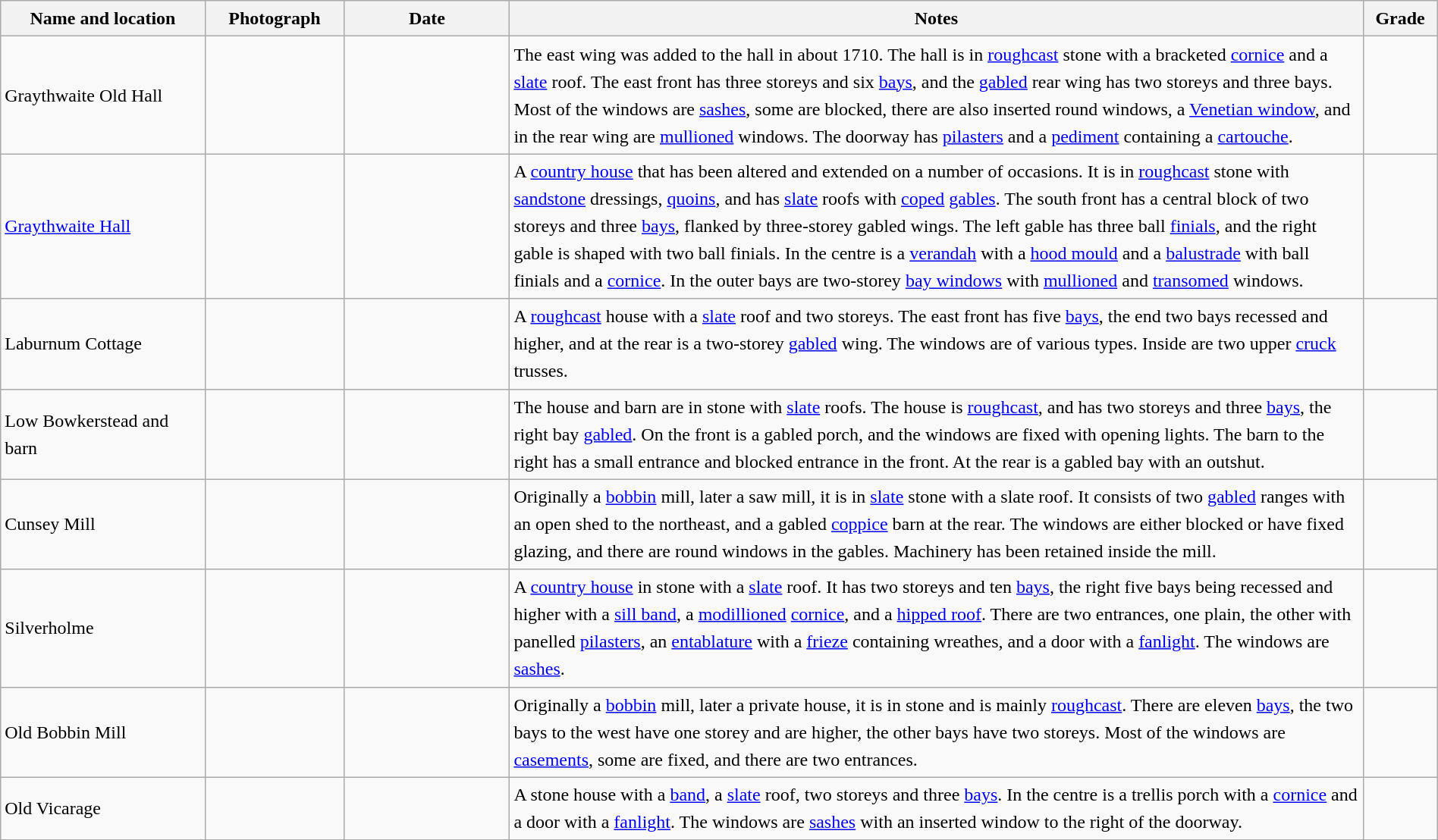<table class="wikitable sortable plainrowheaders" style="width:100%; border:0; text-align:left; line-height:150%;">
<tr>
<th scope="col"  style="width:150px">Name and location</th>
<th scope="col"  style="width:100px" class="unsortable">Photograph</th>
<th scope="col"  style="width:120px">Date</th>
<th scope="col"  style="width:650px" class="unsortable">Notes</th>
<th scope="col"  style="width:50px">Grade</th>
</tr>
<tr>
<td>Graythwaite Old Hall<br><small></small></td>
<td></td>
<td align="center"></td>
<td>The east wing was added to the hall in about 1710.  The hall is in <a href='#'>roughcast</a> stone with a bracketed <a href='#'>cornice</a> and a <a href='#'>slate</a> roof.  The east front has three storeys and six <a href='#'>bays</a>, and the <a href='#'>gabled</a> rear wing has two storeys and three bays.  Most of the windows are <a href='#'>sashes</a>, some are blocked, there are also inserted round windows, a <a href='#'>Venetian window</a>, and in the rear wing are <a href='#'>mullioned</a> windows.  The doorway has <a href='#'>pilasters</a> and a <a href='#'>pediment</a> containing a <a href='#'>cartouche</a>.</td>
<td align="center" ></td>
</tr>
<tr>
<td><a href='#'>Graythwaite Hall</a><br><small></small></td>
<td></td>
<td align="center"></td>
<td>A <a href='#'>country house</a> that has been altered and extended on a number of occasions.  It is in <a href='#'>roughcast</a> stone with <a href='#'>sandstone</a> dressings, <a href='#'>quoins</a>, and has <a href='#'>slate</a> roofs with <a href='#'>coped</a> <a href='#'>gables</a>. The south front has a central block of two storeys and three <a href='#'>bays</a>, flanked by three-storey gabled wings.  The left gable has three ball <a href='#'>finials</a>, and the right gable is shaped with two ball finials.  In the centre is a <a href='#'>verandah</a> with a <a href='#'>hood mould</a> and a <a href='#'>balustrade</a> with ball finials and a <a href='#'>cornice</a>.  In the outer bays are two-storey <a href='#'>bay windows</a> with <a href='#'>mullioned</a> and <a href='#'>transomed</a> windows.</td>
<td align="center" ></td>
</tr>
<tr>
<td>Laburnum Cottage<br><small></small></td>
<td></td>
<td align="center"></td>
<td>A <a href='#'>roughcast</a> house with a <a href='#'>slate</a> roof and two storeys.  The east front has five <a href='#'>bays</a>, the end two bays recessed and higher, and at the rear is a two-storey <a href='#'>gabled</a> wing.  The windows are of various types.  Inside are two upper <a href='#'>cruck</a> trusses.</td>
<td align="center" ></td>
</tr>
<tr>
<td>Low Bowkerstead and barn<br><small></small></td>
<td></td>
<td align="center"></td>
<td>The house and barn are in stone with <a href='#'>slate</a> roofs.  The house is <a href='#'>roughcast</a>, and has two storeys and three <a href='#'>bays</a>, the right bay <a href='#'>gabled</a>.  On the front is a gabled porch, and the windows are fixed with opening lights.  The barn to the right has a small entrance and blocked entrance in the front.  At the rear is a gabled bay with an outshut.</td>
<td align="center" ></td>
</tr>
<tr>
<td>Cunsey Mill<br><small></small></td>
<td></td>
<td align="center"></td>
<td>Originally a <a href='#'>bobbin</a> mill, later a saw mill, it is in <a href='#'>slate</a> stone with a slate roof.  It consists of two <a href='#'>gabled</a> ranges with an open shed to the northeast, and a gabled <a href='#'>coppice</a> barn at the rear.  The windows are either blocked or have fixed glazing, and there are round windows in the gables.  Machinery has been retained inside the mill.</td>
<td align="center" ></td>
</tr>
<tr>
<td>Silverholme<br><small></small></td>
<td></td>
<td align="center"></td>
<td>A <a href='#'>country house</a> in stone with a <a href='#'>slate</a> roof.  It has two storeys and ten <a href='#'>bays</a>, the right five bays being recessed and higher with a <a href='#'>sill band</a>, a <a href='#'>modillioned</a> <a href='#'>cornice</a>, and a <a href='#'>hipped roof</a>.  There are two entrances, one plain, the other with panelled <a href='#'>pilasters</a>, an <a href='#'>entablature</a> with a <a href='#'>frieze</a> containing wreathes, and a door with a <a href='#'>fanlight</a>.  The windows are <a href='#'>sashes</a>.</td>
<td align="center" ></td>
</tr>
<tr>
<td>Old Bobbin Mill<br><small></small></td>
<td></td>
<td align="center"></td>
<td>Originally a <a href='#'>bobbin</a> mill, later a private house, it is in stone and is mainly <a href='#'>roughcast</a>.  There are eleven <a href='#'>bays</a>, the two bays to the west have one storey and are higher, the other bays have two storeys.  Most of the windows are <a href='#'>casements</a>, some are fixed, and there are two entrances.</td>
<td align="center" ></td>
</tr>
<tr>
<td>Old Vicarage<br><small></small></td>
<td></td>
<td align="center"></td>
<td>A stone house with a <a href='#'>band</a>, a <a href='#'>slate</a> roof, two storeys and three <a href='#'>bays</a>.  In the centre is a trellis porch with a <a href='#'>cornice</a> and a door with a <a href='#'>fanlight</a>.  The windows are <a href='#'>sashes</a> with an inserted window to the right of the doorway.</td>
<td align="center" ></td>
</tr>
<tr>
</tr>
</table>
